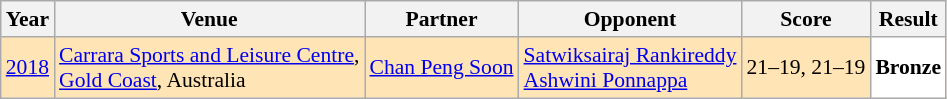<table class="sortable wikitable" style="font-size: 90%;">
<tr>
<th>Year</th>
<th>Venue</th>
<th>Partner</th>
<th>Opponent</th>
<th>Score</th>
<th>Result</th>
</tr>
<tr style="background:#FFE4B5">
<td align="center"><a href='#'>2018</a></td>
<td align="left"><a href='#'>Carrara Sports and Leisure Centre</a>,<br><a href='#'>Gold Coast</a>, Australia</td>
<td align="left"> <a href='#'>Chan Peng Soon</a></td>
<td align="left"> <a href='#'>Satwiksairaj Rankireddy</a><br> <a href='#'>Ashwini Ponnappa</a></td>
<td align="left">21–19, 21–19</td>
<td style="text-align:left; background:white"> <strong>Bronze</strong></td>
</tr>
</table>
